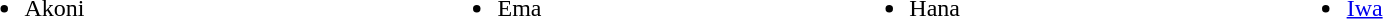<table style="width:90%;">
<tr>
<td><br><ul><li>Akoni</li></ul></td>
<td><br><ul><li>Ema</li></ul></td>
<td><br><ul><li>Hana</li></ul></td>
<td><br><ul><li><a href='#'>Iwa</a></li></ul></td>
</tr>
</table>
